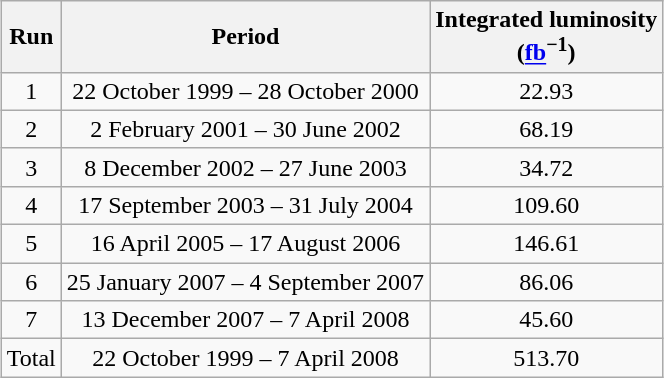<table class="wikitable" style="margin:1em auto; text-align:center">
<tr>
<th>Run</th>
<th>Period</th>
<th>Integrated luminosity<br>(<a href='#'>fb</a><sup>−1</sup>)</th>
</tr>
<tr>
<td>1</td>
<td>22 October 1999 – 28 October 2000</td>
<td>22.93</td>
</tr>
<tr>
<td>2</td>
<td>2 February 2001 – 30 June 2002</td>
<td>68.19</td>
</tr>
<tr>
<td>3</td>
<td>8 December 2002 – 27 June 2003</td>
<td>34.72</td>
</tr>
<tr>
<td>4</td>
<td>17 September 2003 – 31 July 2004</td>
<td>109.60</td>
</tr>
<tr>
<td>5</td>
<td>16 April 2005 – 17 August 2006</td>
<td>146.61</td>
</tr>
<tr>
<td>6</td>
<td>25 January 2007 – 4 September 2007</td>
<td>86.06</td>
</tr>
<tr>
<td>7</td>
<td>13 December 2007 – 7 April 2008</td>
<td>45.60</td>
</tr>
<tr>
<td>Total</td>
<td>22 October 1999 – 7 April 2008</td>
<td>513.70</td>
</tr>
</table>
